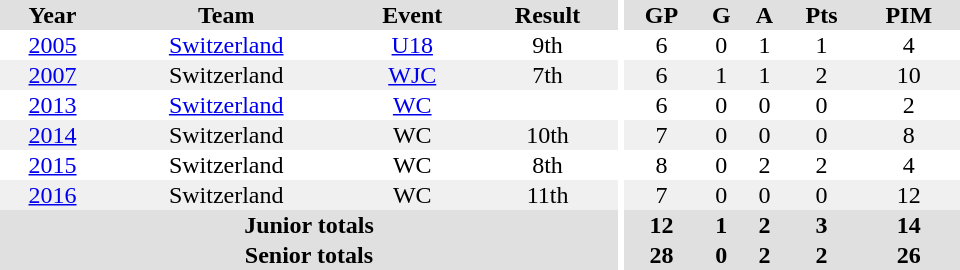<table border="0" cellpadding="1" cellspacing="0" ID="Table3" style="text-align:center; width:40em">
<tr ALIGN="center" bgcolor="#e0e0e0">
<th>Year</th>
<th>Team</th>
<th>Event</th>
<th>Result</th>
<th rowspan="99" bgcolor="#ffffff"></th>
<th>GP</th>
<th>G</th>
<th>A</th>
<th>Pts</th>
<th>PIM</th>
</tr>
<tr>
<td><a href='#'>2005</a></td>
<td><a href='#'>Switzerland</a></td>
<td><a href='#'>U18</a></td>
<td>9th</td>
<td>6</td>
<td>0</td>
<td>1</td>
<td>1</td>
<td>4</td>
</tr>
<tr bgcolor="#f0f0f0">
<td><a href='#'>2007</a></td>
<td>Switzerland</td>
<td><a href='#'>WJC</a></td>
<td>7th</td>
<td>6</td>
<td>1</td>
<td>1</td>
<td>2</td>
<td>10</td>
</tr>
<tr>
<td><a href='#'>2013</a></td>
<td><a href='#'>Switzerland</a></td>
<td><a href='#'>WC</a></td>
<td></td>
<td>6</td>
<td>0</td>
<td>0</td>
<td>0</td>
<td>2</td>
</tr>
<tr bgcolor="#f0f0f0">
<td><a href='#'>2014</a></td>
<td>Switzerland</td>
<td>WC</td>
<td>10th</td>
<td>7</td>
<td>0</td>
<td>0</td>
<td>0</td>
<td>8</td>
</tr>
<tr>
<td><a href='#'>2015</a></td>
<td>Switzerland</td>
<td>WC</td>
<td>8th</td>
<td>8</td>
<td>0</td>
<td>2</td>
<td>2</td>
<td>4</td>
</tr>
<tr bgcolor="#f0f0f0">
<td><a href='#'>2016</a></td>
<td>Switzerland</td>
<td>WC</td>
<td>11th</td>
<td>7</td>
<td>0</td>
<td>0</td>
<td>0</td>
<td>12</td>
</tr>
<tr bgcolor="#e0e0e0">
<th colspan="4">Junior totals</th>
<th>12</th>
<th>1</th>
<th>2</th>
<th>3</th>
<th>14</th>
</tr>
<tr bgcolor="#e0e0e0">
<th colspan="4">Senior totals</th>
<th>28</th>
<th>0</th>
<th>2</th>
<th>2</th>
<th>26</th>
</tr>
</table>
